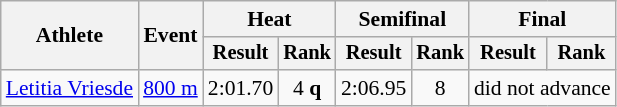<table class=wikitable style="font-size:90%">
<tr>
<th rowspan="2">Athlete</th>
<th rowspan="2">Event</th>
<th colspan="2">Heat</th>
<th colspan="2">Semifinal</th>
<th colspan="2">Final</th>
</tr>
<tr style="font-size:95%">
<th>Result</th>
<th>Rank</th>
<th>Result</th>
<th>Rank</th>
<th>Result</th>
<th>Rank</th>
</tr>
<tr align=center>
<td align=left><a href='#'>Letitia Vriesde</a></td>
<td align=left><a href='#'>800 m</a></td>
<td>2:01.70</td>
<td>4 <strong>q</strong></td>
<td>2:06.95</td>
<td>8</td>
<td colspan=2>did not advance</td>
</tr>
</table>
